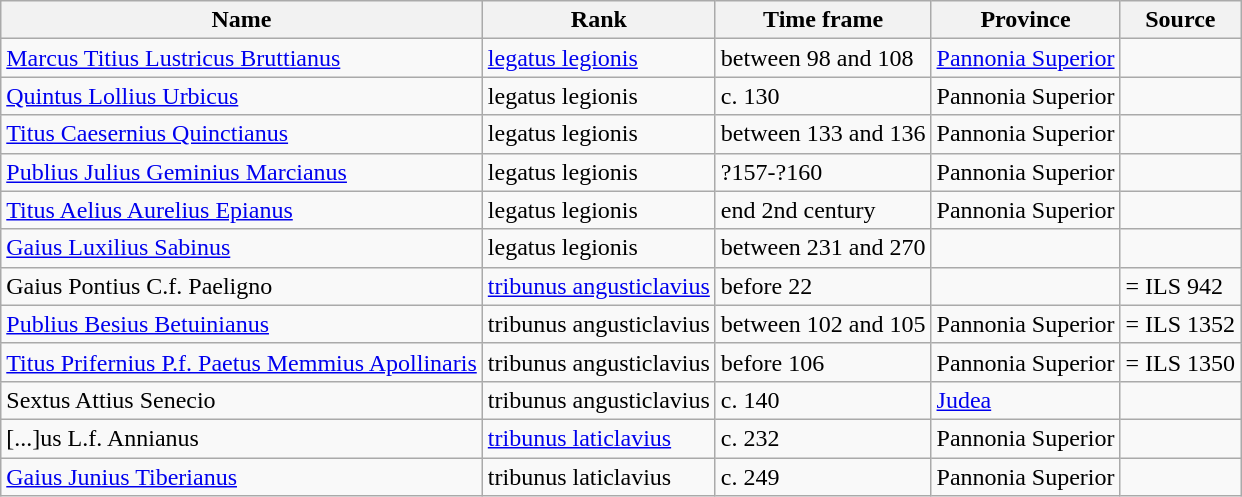<table class="wikitable sortable">
<tr style="vertical-align: top;">
<th>Name</th>
<th>Rank</th>
<th>Time frame</th>
<th>Province</th>
<th>Source</th>
</tr>
<tr>
<td><a href='#'>Marcus Titius Lustricus Bruttianus</a></td>
<td><a href='#'>legatus legionis</a></td>
<td>between 98 and 108</td>
<td><a href='#'>Pannonia Superior</a></td>
<td></td>
</tr>
<tr>
<td><a href='#'>Quintus Lollius Urbicus</a></td>
<td>legatus legionis</td>
<td>c. 130</td>
<td>Pannonia Superior</td>
<td></td>
</tr>
<tr>
<td><a href='#'>Titus Caesernius Quinctianus</a></td>
<td>legatus legionis</td>
<td>between 133 and 136</td>
<td>Pannonia Superior</td>
<td></td>
</tr>
<tr>
<td><a href='#'>Publius Julius Geminius Marcianus</a></td>
<td>legatus legionis</td>
<td>?157-?160</td>
<td>Pannonia Superior</td>
<td></td>
</tr>
<tr>
<td><a href='#'>Titus Aelius Aurelius Epianus</a></td>
<td>legatus legionis</td>
<td>end 2nd century</td>
<td>Pannonia Superior</td>
<td></td>
</tr>
<tr>
<td><a href='#'>Gaius Luxilius Sabinus</a></td>
<td>legatus legionis</td>
<td>between 231 and 270</td>
<td></td>
<td></td>
</tr>
<tr>
<td>Gaius Pontius C.f. Paeligno</td>
<td><a href='#'>tribunus angusticlavius</a></td>
<td>before 22</td>
<td></td>
<td> = ILS 942</td>
</tr>
<tr>
<td><a href='#'>Publius Besius Betuinianus</a></td>
<td>tribunus angusticlavius</td>
<td>between 102 and 105</td>
<td>Pannonia Superior</td>
<td> = ILS 1352</td>
</tr>
<tr>
<td><a href='#'>Titus Prifernius P.f. Paetus Memmius Apollinaris</a></td>
<td>tribunus angusticlavius</td>
<td>before 106</td>
<td>Pannonia Superior</td>
<td> = ILS 1350</td>
</tr>
<tr>
<td>Sextus Attius Senecio</td>
<td>tribunus angusticlavius</td>
<td>c. 140</td>
<td><a href='#'>Judea</a></td>
<td></td>
</tr>
<tr>
<td>[...]us L.f. Annianus</td>
<td><a href='#'>tribunus laticlavius</a></td>
<td>c. 232</td>
<td>Pannonia Superior</td>
<td></td>
</tr>
<tr>
<td><a href='#'>Gaius Junius Tiberianus</a></td>
<td>tribunus laticlavius</td>
<td>c. 249</td>
<td>Pannonia Superior</td>
<td></td>
</tr>
</table>
